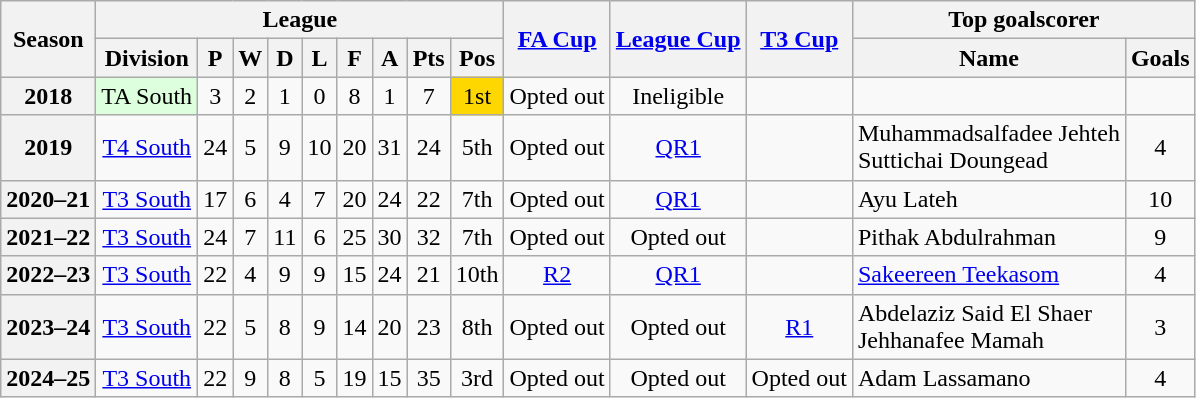<table class="wikitable" style="text-align: center">
<tr>
<th rowspan=2>Season</th>
<th colspan=9>League</th>
<th rowspan=2><a href='#'>FA Cup</a></th>
<th rowspan=2><a href='#'>League Cup</a></th>
<th rowspan=2><a href='#'>T3 Cup</a></th>
<th colspan=2>Top goalscorer</th>
</tr>
<tr>
<th>Division</th>
<th>P</th>
<th>W</th>
<th>D</th>
<th>L</th>
<th>F</th>
<th>A</th>
<th>Pts</th>
<th>Pos</th>
<th>Name</th>
<th>Goals</th>
</tr>
<tr>
<th>2018</th>
<td bgcolor="#DDFFDD">TA South</td>
<td>3</td>
<td>2</td>
<td>1</td>
<td>0</td>
<td>8</td>
<td>1</td>
<td>7</td>
<td bgcolor=gold>1st</td>
<td>Opted out</td>
<td>Ineligible</td>
<td></td>
<td></td>
<td></td>
</tr>
<tr>
<th>2019</th>
<td><a href='#'>T4 South</a></td>
<td>24</td>
<td>5</td>
<td>9</td>
<td>10</td>
<td>20</td>
<td>31</td>
<td>24</td>
<td>5th</td>
<td>Opted out</td>
<td><a href='#'>QR1</a></td>
<td></td>
<td align="left"> Muhammadsalfadee Jehteh<br> Suttichai Doungead</td>
<td>4</td>
</tr>
<tr>
<th>2020–21</th>
<td><a href='#'>T3 South</a></td>
<td>17</td>
<td>6</td>
<td>4</td>
<td>7</td>
<td>20</td>
<td>24</td>
<td>22</td>
<td>7th</td>
<td>Opted out</td>
<td><a href='#'>QR1</a></td>
<td></td>
<td align="left"> Ayu Lateh</td>
<td>10</td>
</tr>
<tr>
<th>2021–22</th>
<td><a href='#'>T3 South</a></td>
<td>24</td>
<td>7</td>
<td>11</td>
<td>6</td>
<td>25</td>
<td>30</td>
<td>32</td>
<td>7th</td>
<td>Opted out</td>
<td>Opted out</td>
<td></td>
<td align="left"> Pithak Abdulrahman</td>
<td>9</td>
</tr>
<tr>
<th>2022–23</th>
<td><a href='#'>T3 South</a></td>
<td>22</td>
<td>4</td>
<td>9</td>
<td>9</td>
<td>15</td>
<td>24</td>
<td>21</td>
<td>10th</td>
<td><a href='#'>R2</a></td>
<td><a href='#'>QR1</a></td>
<td></td>
<td align="left"> <a href='#'>Sakeereen Teekasom</a></td>
<td>4</td>
</tr>
<tr>
<th>2023–24</th>
<td><a href='#'>T3 South</a></td>
<td>22</td>
<td>5</td>
<td>8</td>
<td>9</td>
<td>14</td>
<td>20</td>
<td>23</td>
<td>8th</td>
<td>Opted out</td>
<td>Opted out</td>
<td><a href='#'>R1</a></td>
<td align="left"> Abdelaziz Said El Shaer<br> Jehhanafee Mamah</td>
<td>3</td>
</tr>
<tr>
<th>2024–25</th>
<td><a href='#'>T3 South</a></td>
<td>22</td>
<td>9</td>
<td>8</td>
<td>5</td>
<td>19</td>
<td>15</td>
<td>35</td>
<td>3rd</td>
<td>Opted out</td>
<td>Opted out</td>
<td>Opted out</td>
<td align="left"> Adam Lassamano</td>
<td>4</td>
</tr>
</table>
